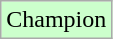<table class="wikitable">
<tr style="background:#cfc;">
<td>Champion</td>
</tr>
</table>
